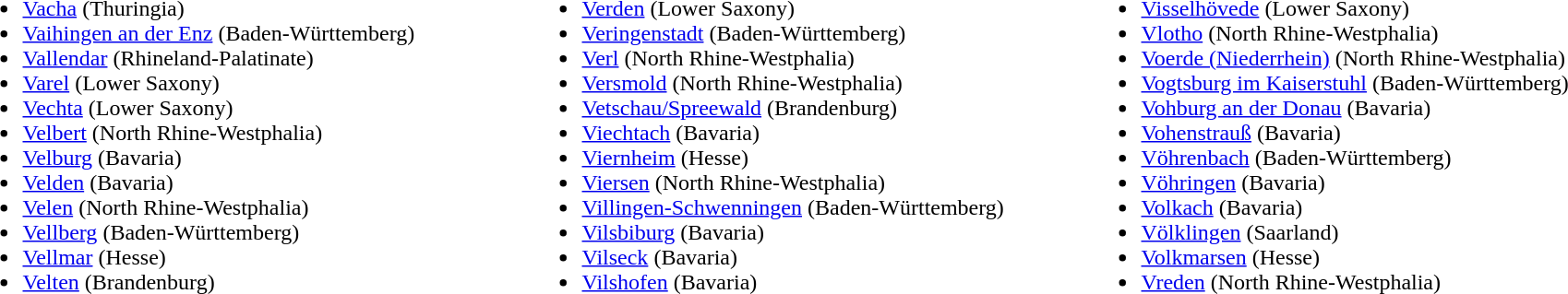<table>
<tr>
<td colspan="3"></td>
</tr>
<tr ---->
<td width="400" valign="top"><br><ul><li><a href='#'>Vacha</a> (Thuringia)</li><li><a href='#'>Vaihingen an der Enz</a> (Baden-Württemberg)</li><li><a href='#'>Vallendar</a> (Rhineland-Palatinate)</li><li><a href='#'>Varel</a> (Lower Saxony)</li><li><a href='#'>Vechta</a> (Lower Saxony)</li><li><a href='#'>Velbert</a> (North Rhine-Westphalia)</li><li><a href='#'>Velburg</a> (Bavaria)</li><li><a href='#'>Velden</a> (Bavaria)</li><li><a href='#'>Velen</a> (North Rhine-Westphalia)</li><li><a href='#'>Vellberg</a> (Baden-Württemberg)</li><li><a href='#'>Vellmar</a> (Hesse)</li><li><a href='#'>Velten</a> (Brandenburg)</li></ul></td>
<td width="400" valign="top"><br><ul><li><a href='#'>Verden</a> (Lower Saxony)</li><li><a href='#'>Veringenstadt</a> (Baden-Württemberg)</li><li><a href='#'>Verl</a> (North Rhine-Westphalia)</li><li><a href='#'>Versmold</a> (North Rhine-Westphalia)</li><li><a href='#'>Vetschau/Spreewald</a> (Brandenburg)</li><li><a href='#'>Viechtach</a> (Bavaria)</li><li><a href='#'>Viernheim</a> (Hesse)</li><li><a href='#'>Viersen</a> (North Rhine-Westphalia)</li><li><a href='#'>Villingen-Schwenningen</a> (Baden-Württemberg)</li><li><a href='#'>Vilsbiburg</a> (Bavaria)</li><li><a href='#'>Vilseck</a> (Bavaria)</li><li><a href='#'>Vilshofen</a> (Bavaria)</li></ul></td>
<td width="400" valign="top"><br><ul><li><a href='#'>Visselhövede</a> (Lower Saxony)</li><li><a href='#'>Vlotho</a> (North Rhine-Westphalia)</li><li><a href='#'>Voerde (Niederrhein)</a> (North Rhine-Westphalia)</li><li><a href='#'>Vogtsburg im Kaiserstuhl</a> (Baden-Württemberg)</li><li><a href='#'>Vohburg an der Donau</a> (Bavaria)</li><li><a href='#'>Vohenstrauß</a> (Bavaria)</li><li><a href='#'>Vöhrenbach</a> (Baden-Württemberg)</li><li><a href='#'>Vöhringen</a> (Bavaria)</li><li><a href='#'>Volkach</a> (Bavaria)</li><li><a href='#'>Völklingen</a> (Saarland)</li><li><a href='#'>Volkmarsen</a> (Hesse)</li><li><a href='#'>Vreden</a> (North Rhine-Westphalia)</li></ul></td>
</tr>
</table>
